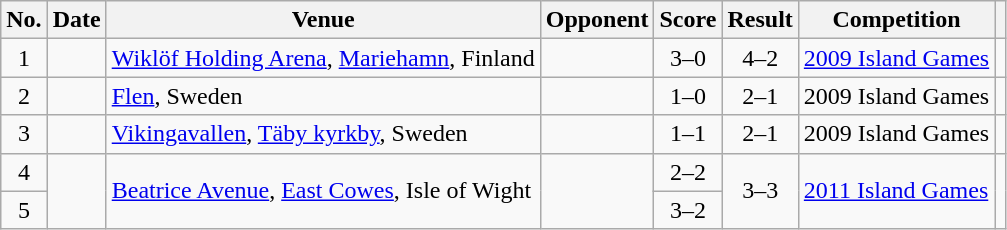<table class="wikitable sortable">
<tr>
<th scope="col">No.</th>
<th scope="col">Date</th>
<th scope="col">Venue</th>
<th scope="col">Opponent</th>
<th scope="col">Score</th>
<th scope="col">Result</th>
<th scope="col">Competition</th>
<th scope="col" class="unsortable"></th>
</tr>
<tr>
<td style="text-align:center">1</td>
<td></td>
<td><a href='#'>Wiklöf Holding Arena</a>, <a href='#'>Mariehamn</a>, Finland</td>
<td></td>
<td style="text-align:center">3–0</td>
<td style="text-align:center">4–2</td>
<td><a href='#'>2009 Island Games</a></td>
<td></td>
</tr>
<tr>
<td style="text-align:center">2</td>
<td></td>
<td><a href='#'>Flen</a>, Sweden</td>
<td></td>
<td style="text-align:center">1–0</td>
<td style="text-align:center">2–1</td>
<td>2009 Island Games</td>
<td></td>
</tr>
<tr>
<td style="text-align:center">3</td>
<td></td>
<td><a href='#'>Vikingavallen</a>, <a href='#'>Täby kyrkby</a>, Sweden</td>
<td></td>
<td style="text-align:center">1–1</td>
<td style="text-align:center">2–1</td>
<td>2009 Island Games</td>
<td></td>
</tr>
<tr>
<td style="text-align:center">4</td>
<td rowspan="2"></td>
<td rowspan="2"><a href='#'>Beatrice Avenue</a>, <a href='#'>East Cowes</a>, Isle of Wight</td>
<td rowspan="2"></td>
<td style="text-align:center">2–2</td>
<td rowspan="2" style="text-align:center">3–3</td>
<td rowspan="2"><a href='#'>2011 Island Games</a></td>
<td rowspan="2"></td>
</tr>
<tr>
<td style="text-align:center">5</td>
<td style="text-align:center">3–2</td>
</tr>
</table>
